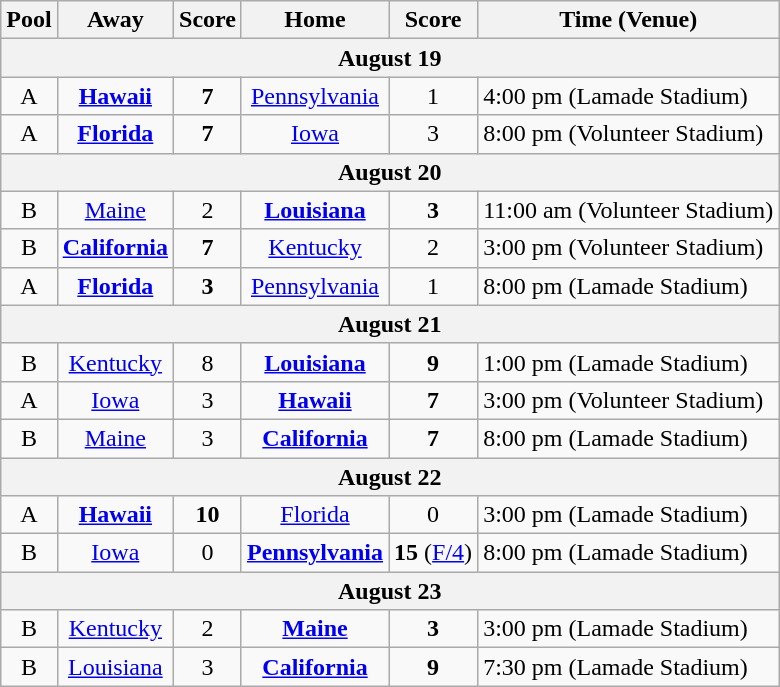<table class="wikitable">
<tr>
<th>Pool</th>
<th>Away</th>
<th>Score</th>
<th>Home</th>
<th>Score</th>
<th>Time (Venue)</th>
</tr>
<tr>
<th colspan="6">August 19</th>
</tr>
<tr>
<td align=center>A</td>
<td align=center> <strong><a href='#'>Hawaii</a></strong></td>
<td align=center><strong>7</strong></td>
<td align=center> <a href='#'>Pennsylvania</a></td>
<td align=center>1</td>
<td>4:00 pm (Lamade Stadium)</td>
</tr>
<tr>
<td align=center>A</td>
<td align=center> <strong><a href='#'>Florida</a></strong></td>
<td align=center><strong>7</strong></td>
<td align=center> <a href='#'>Iowa</a></td>
<td align=center>3</td>
<td>8:00 pm (Volunteer Stadium)</td>
</tr>
<tr>
<th colspan="6">August 20</th>
</tr>
<tr>
<td align=center>B</td>
<td align=center> <a href='#'>Maine</a></td>
<td align=center>2</td>
<td align=center> <strong><a href='#'>Louisiana</a></strong></td>
<td align=center><strong>3</strong></td>
<td>11:00 am (Volunteer Stadium)</td>
</tr>
<tr>
<td align=center>B</td>
<td align=center> <strong><a href='#'>California</a></strong></td>
<td align=center><strong>7</strong></td>
<td align=center> <a href='#'>Kentucky</a></td>
<td align=center>2</td>
<td>3:00 pm (Volunteer Stadium)</td>
</tr>
<tr>
<td align=center>A</td>
<td align=center> <strong><a href='#'>Florida</a></strong></td>
<td align=center><strong>3</strong></td>
<td align=center> <a href='#'>Pennsylvania</a></td>
<td align=center>1</td>
<td>8:00 pm (Lamade Stadium)</td>
</tr>
<tr>
<th colspan="6">August 21</th>
</tr>
<tr>
<td align=center>B</td>
<td align=center> <a href='#'>Kentucky</a></td>
<td align=center>8</td>
<td align=center> <strong><a href='#'>Louisiana</a></strong></td>
<td align=center><strong>9</strong></td>
<td>1:00 pm (Lamade Stadium)</td>
</tr>
<tr>
<td align=center>A</td>
<td align=center> <a href='#'>Iowa</a></td>
<td align=center>3</td>
<td align=center> <strong><a href='#'>Hawaii</a></strong></td>
<td align=center><strong>7</strong></td>
<td>3:00 pm (Volunteer Stadium)</td>
</tr>
<tr>
<td align=center>B</td>
<td align=center> <a href='#'>Maine</a></td>
<td align=center>3</td>
<td align=center> <strong><a href='#'>California</a></strong></td>
<td align=center><strong>7</strong></td>
<td>8:00 pm (Lamade Stadium)</td>
</tr>
<tr>
<th colspan="6">August 22</th>
</tr>
<tr>
<td align=center>A</td>
<td align=center> <strong><a href='#'>Hawaii</a></strong></td>
<td align=center><strong>10</strong></td>
<td align=center> <a href='#'>Florida</a></td>
<td align=center>0</td>
<td>3:00 pm (Lamade Stadium)</td>
</tr>
<tr>
<td align=center>B</td>
<td align=center> <a href='#'>Iowa</a></td>
<td align=center>0</td>
<td align=center> <strong><a href='#'>Pennsylvania</a></strong></td>
<td align=center><strong>15</strong> (<a href='#'>F/4</a>)</td>
<td>8:00 pm (Lamade Stadium)</td>
</tr>
<tr>
<th colspan="6">August 23</th>
</tr>
<tr>
<td align=center>B</td>
<td align=center> <a href='#'>Kentucky</a></td>
<td align=center>2</td>
<td align=center> <strong><a href='#'>Maine</a></strong></td>
<td align=center><strong>3</strong></td>
<td>3:00 pm (Lamade Stadium)</td>
</tr>
<tr>
<td align=center>B</td>
<td align=center> <a href='#'>Louisiana</a></td>
<td align=center>3</td>
<td align=center> <strong><a href='#'>California</a></strong></td>
<td align=center><strong>9</strong></td>
<td>7:30 pm (Lamade Stadium)</td>
</tr>
</table>
